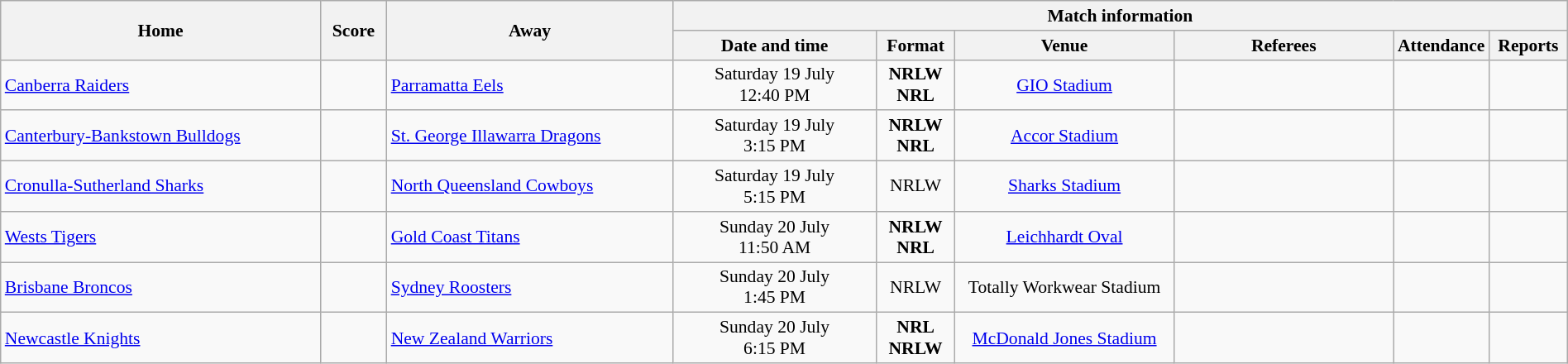<table class="wikitable" width="100%" style="border-collapse:collapse; font-size:90%; text-align:center;">
<tr>
<th rowspan="2">Home</th>
<th rowspan="2" text-align:center;>Score</th>
<th rowspan="2">Away</th>
<th colspan="6">Match information</th>
</tr>
<tr>
<th width="13%">Date and time</th>
<th width="5%">Format</th>
<th width="14%">Venue</th>
<th width="14%">Referees</th>
<th width="5%">Attendance</th>
<th width="5%">Reports</th>
</tr>
<tr>
<td align="left"> <a href='#'>Canberra Raiders</a></td>
<td></td>
<td align="left"> <a href='#'>Parramatta Eels</a></td>
<td>Saturday 19 July<br>12:40 PM</td>
<td><strong>NRLW<br>NRL </strong></td>
<td><a href='#'>GIO Stadium</a></td>
<td></td>
<td></td>
<td></td>
</tr>
<tr>
<td align="left"> <a href='#'>Canterbury-Bankstown Bulldogs</a></td>
<td></td>
<td align="left"> <a href='#'>St. George Illawarra Dragons</a></td>
<td>Saturday 19 July<br>3:15 PM</td>
<td><strong>NRLW<br>NRL </strong></td>
<td><a href='#'>Accor Stadium</a></td>
<td></td>
<td></td>
<td></td>
</tr>
<tr>
<td align="left"> <a href='#'>Cronulla-Sutherland Sharks</a></td>
<td></td>
<td align="left"> <a href='#'>North Queensland Cowboys</a></td>
<td>Saturday 19 July<br>5:15 PM</td>
<td>NRLW<br></td>
<td><a href='#'>Sharks Stadium</a></td>
<td></td>
<td></td>
<td></td>
</tr>
<tr>
<td align="left"> <a href='#'>Wests Tigers</a></td>
<td></td>
<td align="left"> <a href='#'>Gold Coast Titans</a></td>
<td>Sunday 20 July<br>11:50 AM</td>
<td><strong>NRLW<br>NRL </strong></td>
<td><a href='#'>Leichhardt Oval</a></td>
<td></td>
<td></td>
<td></td>
</tr>
<tr>
<td align="left"> <a href='#'>Brisbane Broncos</a></td>
<td></td>
<td align="left"> <a href='#'>Sydney Roosters</a></td>
<td>Sunday 20 July<br>1:45 PM</td>
<td>NRLW<br></td>
<td>Totally Workwear Stadium</td>
<td></td>
<td></td>
<td></td>
</tr>
<tr>
<td align="left"> <a href='#'>Newcastle Knights</a></td>
<td></td>
<td align="left"> <a href='#'>New Zealand Warriors</a></td>
<td>Sunday 20 July<br>6:15 PM</td>
<td><strong>NRL<br>NRLW </strong></td>
<td><a href='#'>McDonald Jones Stadium</a></td>
<td></td>
<td></td>
<td></td>
</tr>
</table>
